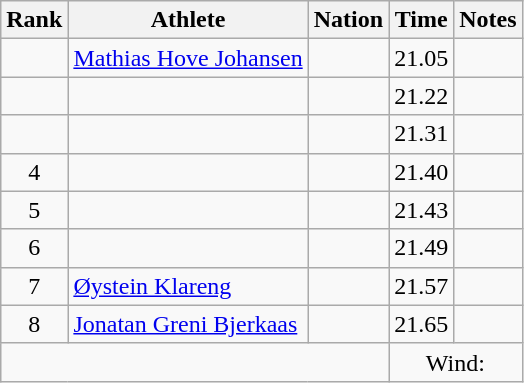<table class="wikitable sortable" style="text-align:center;">
<tr>
<th scope="col" style="width: 10px;">Rank</th>
<th scope="col">Athlete</th>
<th scope="col">Nation</th>
<th scope="col">Time</th>
<th scope="col">Notes</th>
</tr>
<tr>
<td></td>
<td align=left><a href='#'>Mathias Hove Johansen</a></td>
<td align=left></td>
<td>21.05</td>
<td></td>
</tr>
<tr>
<td></td>
<td align=left></td>
<td align=left></td>
<td>21.22</td>
<td></td>
</tr>
<tr>
<td></td>
<td align=left></td>
<td align=left></td>
<td>21.31</td>
<td></td>
</tr>
<tr>
<td>4</td>
<td align=left></td>
<td align=left></td>
<td>21.40</td>
<td></td>
</tr>
<tr>
<td>5</td>
<td align=left></td>
<td align=left></td>
<td>21.43</td>
<td></td>
</tr>
<tr>
<td>6</td>
<td align=left></td>
<td align=left></td>
<td>21.49</td>
<td></td>
</tr>
<tr>
<td>7</td>
<td align=left><a href='#'>Øystein Klareng</a></td>
<td align=left></td>
<td>21.57</td>
<td></td>
</tr>
<tr>
<td>8</td>
<td align=left><a href='#'>Jonatan Greni Bjerkaas</a></td>
<td align=left></td>
<td>21.65</td>
<td></td>
</tr>
<tr class="sortbottom">
<td colspan="3"></td>
<td colspan="2">Wind: </td>
</tr>
</table>
